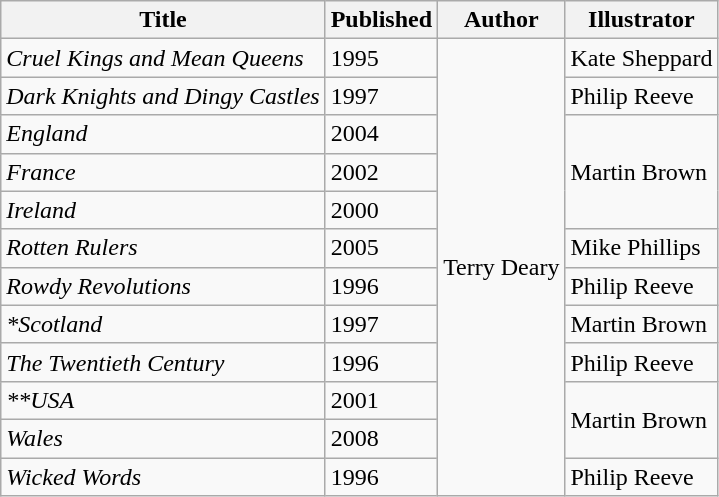<table class="wikitable">
<tr>
<th>Title</th>
<th>Published</th>
<th>Author</th>
<th>Illustrator</th>
</tr>
<tr>
<td><em>Cruel Kings and Mean Queens</em></td>
<td>1995</td>
<td rowspan="12">Terry Deary</td>
<td>Kate Sheppard</td>
</tr>
<tr>
<td><em>Dark Knights and Dingy Castles</em></td>
<td>1997</td>
<td>Philip Reeve</td>
</tr>
<tr>
<td><em>England</em></td>
<td>2004</td>
<td rowspan="3">Martin Brown</td>
</tr>
<tr>
<td><em>France</em></td>
<td>2002</td>
</tr>
<tr>
<td><em>Ireland</em></td>
<td>2000</td>
</tr>
<tr>
<td><em>Rotten Rulers</em></td>
<td>2005</td>
<td>Mike Phillips</td>
</tr>
<tr>
<td><em>Rowdy Revolutions</em></td>
<td>1996</td>
<td>Philip Reeve</td>
</tr>
<tr>
<td><em>*Scotland</em></td>
<td>1997</td>
<td>Martin Brown</td>
</tr>
<tr>
<td><em>The Twentieth Century</em></td>
<td>1996</td>
<td>Philip Reeve</td>
</tr>
<tr>
<td><em>**USA</em></td>
<td>2001</td>
<td rowspan="2">Martin Brown</td>
</tr>
<tr>
<td><em>Wales</em></td>
<td>2008</td>
</tr>
<tr>
<td><em>Wicked Words</em></td>
<td>1996</td>
<td>Philip Reeve</td>
</tr>
</table>
